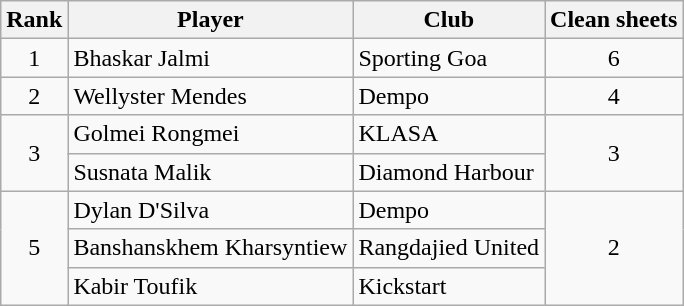<table class="wikitable" style="text-align:"center">
<tr>
<th>Rank</th>
<th>Player</th>
<th>Club</th>
<th>Clean sheets</th>
</tr>
<tr>
<td rowspan="1" align="center">1</td>
<td align="left"> Bhaskar Jalmi</td>
<td align="left">Sporting Goa</td>
<td rowspan="1" align="center">6</td>
</tr>
<tr>
<td rowspan="1" align="center">2</td>
<td align="left"> Wellyster Mendes</td>
<td align="left">Dempo</td>
<td rowspan="1" align="center">4</td>
</tr>
<tr>
<td rowspan="2" align="center">3</td>
<td align="left"> Golmei Rongmei</td>
<td align="left">KLASA</td>
<td rowspan="2" align="center">3</td>
</tr>
<tr>
<td align="left"> Susnata Malik</td>
<td align="left">Diamond Harbour</td>
</tr>
<tr>
<td rowspan="3" align="center">5</td>
<td align="left"> Dylan D'Silva</td>
<td align="left">Dempo</td>
<td rowspan="3" align="center">2</td>
</tr>
<tr>
<td align="left"> Banshanskhem Kharsyntiew</td>
<td align="left">Rangdajied United</td>
</tr>
<tr>
<td align="left"> Kabir Toufik</td>
<td align="left">Kickstart</td>
</tr>
</table>
